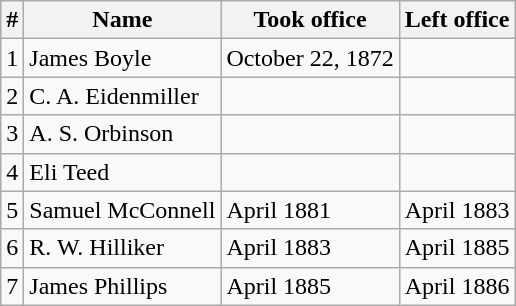<table class="wikitable mw-collapsible">
<tr>
<th>#</th>
<th>Name</th>
<th>Took office</th>
<th>Left office</th>
</tr>
<tr>
<td>1</td>
<td>James Boyle</td>
<td>October 22, 1872</td>
<td></td>
</tr>
<tr>
<td>2</td>
<td>C. A. Eidenmiller</td>
<td></td>
<td></td>
</tr>
<tr>
<td>3</td>
<td>A. S. Orbinson</td>
<td></td>
<td></td>
</tr>
<tr>
<td>4</td>
<td>Eli Teed</td>
<td></td>
<td></td>
</tr>
<tr>
<td>5</td>
<td>Samuel McConnell</td>
<td>April 1881</td>
<td>April 1883</td>
</tr>
<tr>
<td>6</td>
<td>R. W. Hilliker</td>
<td>April 1883</td>
<td>April 1885</td>
</tr>
<tr>
<td>7</td>
<td>James Phillips</td>
<td>April 1885</td>
<td>April 1886</td>
</tr>
</table>
